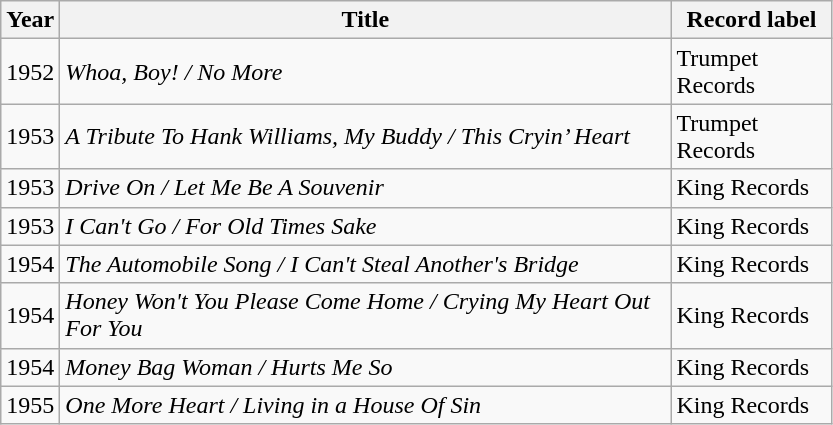<table class="wikitable">
<tr>
<th width="30">Year</th>
<th width="400">Title</th>
<th width="100">Record label</th>
</tr>
<tr --->
<td>1952</td>
<td><em>Whoa, Boy! / No More</em></td>
<td>Trumpet Records</td>
</tr>
<tr --->
<td>1953</td>
<td><em>A Tribute To Hank Williams, My Buddy / This Cryin’ Heart</em></td>
<td>Trumpet Records</td>
</tr>
<tr --->
<td>1953</td>
<td><em>Drive On / Let Me Be A Souvenir</em></td>
<td>King Records</td>
</tr>
<tr --->
<td>1953</td>
<td><em>I Can't Go / For Old Times Sake</em></td>
<td>King Records</td>
</tr>
<tr --->
<td>1954</td>
<td><em>The Automobile Song / I Can't Steal Another's Bridge</em></td>
<td>King Records</td>
</tr>
<tr --->
<td>1954</td>
<td><em>Honey Won't You Please Come Home / Crying My Heart Out For You</em></td>
<td>King Records</td>
</tr>
<tr --->
<td>1954</td>
<td><em>Money Bag Woman / Hurts Me So</em></td>
<td>King Records</td>
</tr>
<tr --->
<td>1955</td>
<td><em>One More Heart / Living in a House Of Sin</em></td>
<td>King Records</td>
</tr>
</table>
